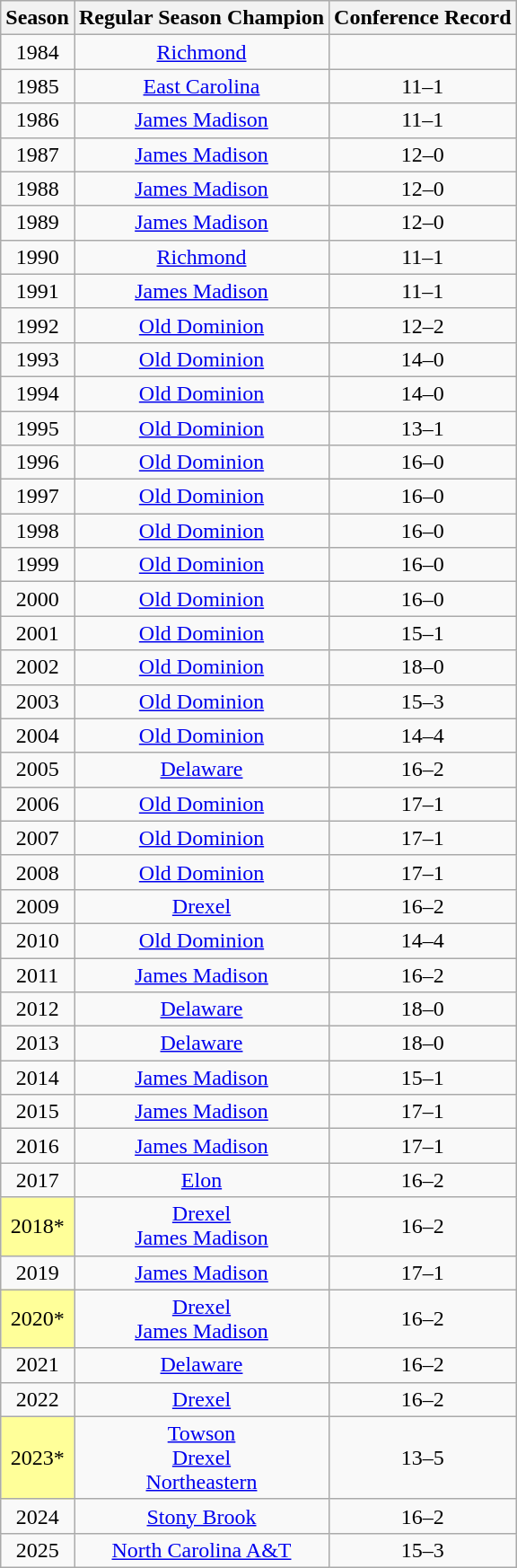<table class="wikitable sortable">
<tr>
<th>Season</th>
<th>Regular Season Champion</th>
<th>Conference Record</th>
</tr>
<tr align=center>
<td>1984</td>
<td><a href='#'>Richmond</a></td>
<td></td>
</tr>
<tr align=center>
<td>1985</td>
<td><a href='#'>East Carolina</a></td>
<td>11–1</td>
</tr>
<tr align=center>
<td>1986</td>
<td><a href='#'>James Madison</a></td>
<td>11–1</td>
</tr>
<tr align=center>
<td>1987</td>
<td><a href='#'>James Madison</a></td>
<td>12–0</td>
</tr>
<tr align=center>
<td>1988</td>
<td><a href='#'>James Madison</a></td>
<td>12–0</td>
</tr>
<tr align=center>
<td>1989</td>
<td><a href='#'>James Madison</a></td>
<td>12–0</td>
</tr>
<tr align=center>
<td>1990</td>
<td><a href='#'>Richmond</a></td>
<td>11–1</td>
</tr>
<tr align=center>
<td>1991</td>
<td><a href='#'>James Madison</a></td>
<td>11–1</td>
</tr>
<tr align=center>
<td>1992</td>
<td><a href='#'>Old Dominion</a></td>
<td>12–2</td>
</tr>
<tr align=center>
<td>1993</td>
<td><a href='#'>Old Dominion</a></td>
<td>14–0</td>
</tr>
<tr align=center>
<td>1994</td>
<td><a href='#'>Old Dominion</a></td>
<td>14–0</td>
</tr>
<tr align=center>
<td>1995</td>
<td><a href='#'>Old Dominion</a></td>
<td>13–1</td>
</tr>
<tr align=center>
<td>1996</td>
<td><a href='#'>Old Dominion</a></td>
<td>16–0</td>
</tr>
<tr align=center>
<td>1997</td>
<td><a href='#'>Old Dominion</a></td>
<td>16–0</td>
</tr>
<tr align=center>
<td>1998</td>
<td><a href='#'>Old Dominion</a></td>
<td>16–0</td>
</tr>
<tr align=center>
<td>1999</td>
<td><a href='#'>Old Dominion</a></td>
<td>16–0</td>
</tr>
<tr align=center>
<td>2000</td>
<td><a href='#'>Old Dominion</a></td>
<td>16–0</td>
</tr>
<tr align=center>
<td>2001</td>
<td><a href='#'>Old Dominion</a></td>
<td>15–1</td>
</tr>
<tr align=center>
<td>2002</td>
<td><a href='#'>Old Dominion</a></td>
<td>18–0</td>
</tr>
<tr align=center>
<td>2003</td>
<td><a href='#'>Old Dominion</a></td>
<td>15–3</td>
</tr>
<tr align=center>
<td>2004</td>
<td><a href='#'>Old Dominion</a></td>
<td>14–4</td>
</tr>
<tr align=center>
<td>2005</td>
<td><a href='#'>Delaware</a></td>
<td>16–2</td>
</tr>
<tr align=center>
<td>2006</td>
<td><a href='#'>Old Dominion</a></td>
<td>17–1</td>
</tr>
<tr align=center>
<td>2007</td>
<td><a href='#'>Old Dominion</a></td>
<td>17–1</td>
</tr>
<tr align=center>
<td>2008</td>
<td><a href='#'>Old Dominion</a></td>
<td>17–1</td>
</tr>
<tr align=center>
<td>2009</td>
<td><a href='#'>Drexel</a></td>
<td>16–2</td>
</tr>
<tr align=center>
<td>2010</td>
<td><a href='#'>Old Dominion</a></td>
<td>14–4</td>
</tr>
<tr align=center>
<td>2011</td>
<td><a href='#'>James Madison</a></td>
<td>16–2</td>
</tr>
<tr align=center>
<td>2012</td>
<td><a href='#'>Delaware</a></td>
<td>18–0</td>
</tr>
<tr align=center>
<td>2013</td>
<td><a href='#'>Delaware</a></td>
<td>18–0</td>
</tr>
<tr align=center>
<td>2014</td>
<td><a href='#'>James Madison</a></td>
<td>15–1</td>
</tr>
<tr align=center>
<td>2015</td>
<td><a href='#'>James Madison</a></td>
<td>17–1</td>
</tr>
<tr align=center>
<td>2016</td>
<td><a href='#'>James Madison</a></td>
<td>17–1</td>
</tr>
<tr align=center>
<td>2017</td>
<td><a href='#'>Elon</a></td>
<td>16–2</td>
</tr>
<tr align=center>
<td style="background:#ff9;">2018*</td>
<td><a href='#'>Drexel</a><br><a href='#'>James Madison</a></td>
<td>16–2</td>
</tr>
<tr align=center>
<td>2019</td>
<td><a href='#'>James Madison</a></td>
<td>17–1</td>
</tr>
<tr align=center>
<td style="background:#ff9;">2020*</td>
<td><a href='#'>Drexel</a><br><a href='#'>James Madison</a></td>
<td>16–2</td>
</tr>
<tr align=center>
<td>2021</td>
<td><a href='#'>Delaware</a></td>
<td>16–2</td>
</tr>
<tr align=center>
<td>2022</td>
<td><a href='#'>Drexel</a></td>
<td>16–2</td>
</tr>
<tr align=center>
<td style="background:#ff9;">2023*</td>
<td><a href='#'>Towson</a><br><a href='#'>Drexel</a><br><a href='#'>Northeastern</a></td>
<td>13–5</td>
</tr>
<tr align=center>
<td>2024</td>
<td><a href='#'>Stony Brook</a></td>
<td>16–2</td>
</tr>
<tr align=center>
<td>2025</td>
<td><a href='#'>North Carolina A&T</a></td>
<td>15–3</td>
</tr>
</table>
